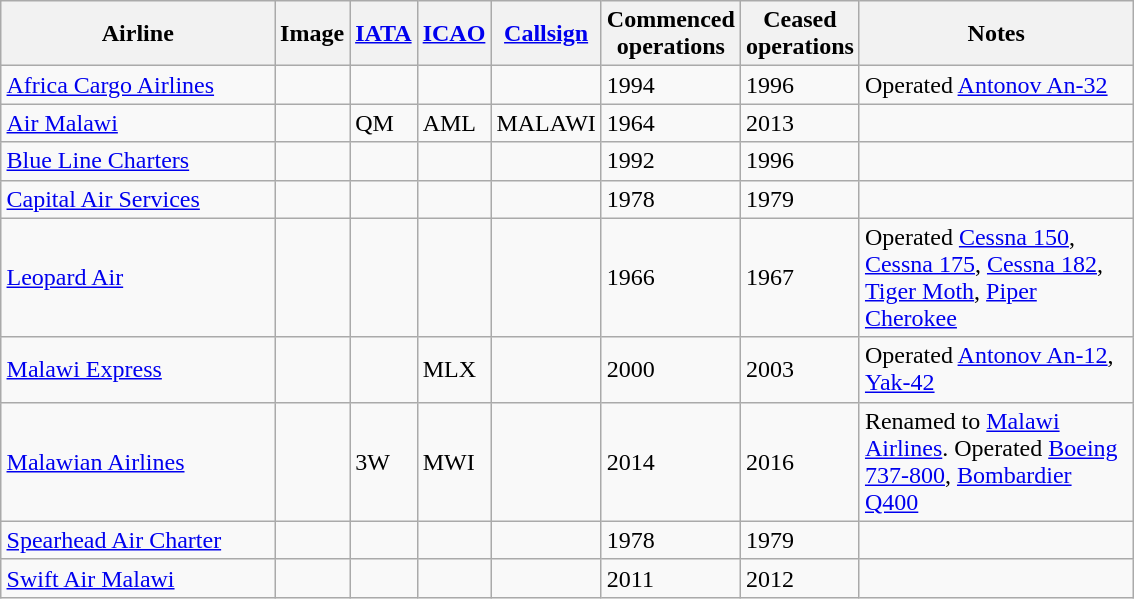<table class="wikitable sortable" style="border-collapse:collapse; margin:auto;" border="1" cellpadding="3">
<tr valign="middle">
<th style="width:175px;">Airline</th>
<th>Image</th>
<th><a href='#'>IATA</a></th>
<th><a href='#'>ICAO</a></th>
<th><a href='#'>Callsign</a></th>
<th>Commenced<br>operations</th>
<th>Ceased<br>operations</th>
<th style="width:175px;">Notes</th>
</tr>
<tr>
<td><a href='#'>Africa Cargo Airlines</a></td>
<td></td>
<td></td>
<td></td>
<td></td>
<td>1994</td>
<td>1996</td>
<td>Operated <a href='#'>Antonov An-32</a></td>
</tr>
<tr>
<td><a href='#'>Air Malawi</a></td>
<td></td>
<td>QM</td>
<td>AML</td>
<td>MALAWI</td>
<td>1964</td>
<td>2013</td>
<td></td>
</tr>
<tr>
<td><a href='#'>Blue Line Charters</a></td>
<td></td>
<td></td>
<td></td>
<td></td>
<td>1992</td>
<td>1996</td>
<td></td>
</tr>
<tr>
<td><a href='#'>Capital Air Services</a></td>
<td></td>
<td></td>
<td></td>
<td></td>
<td>1978</td>
<td>1979</td>
<td></td>
</tr>
<tr>
<td><a href='#'>Leopard Air</a></td>
<td></td>
<td></td>
<td></td>
<td></td>
<td>1966</td>
<td>1967</td>
<td>Operated <a href='#'>Cessna 150</a>, <a href='#'>Cessna 175</a>, <a href='#'>Cessna 182</a>, <a href='#'>Tiger Moth</a>, <a href='#'>Piper Cherokee</a></td>
</tr>
<tr>
<td><a href='#'>Malawi Express</a></td>
<td></td>
<td></td>
<td>MLX</td>
<td></td>
<td>2000</td>
<td>2003</td>
<td>Operated <a href='#'>Antonov An-12</a>, <a href='#'>Yak-42</a></td>
</tr>
<tr>
<td><a href='#'>Malawian Airlines</a></td>
<td></td>
<td>3W</td>
<td>MWI</td>
<td></td>
<td>2014</td>
<td>2016</td>
<td>Renamed to <a href='#'>Malawi Airlines</a>. Operated <a href='#'>Boeing 737-800</a>, <a href='#'>Bombardier Q400</a></td>
</tr>
<tr>
<td><a href='#'>Spearhead Air Charter</a></td>
<td></td>
<td></td>
<td></td>
<td></td>
<td>1978</td>
<td>1979</td>
<td></td>
</tr>
<tr>
<td><a href='#'>Swift Air Malawi</a></td>
<td></td>
<td></td>
<td></td>
<td></td>
<td>2011</td>
<td>2012</td>
<td></td>
</tr>
</table>
